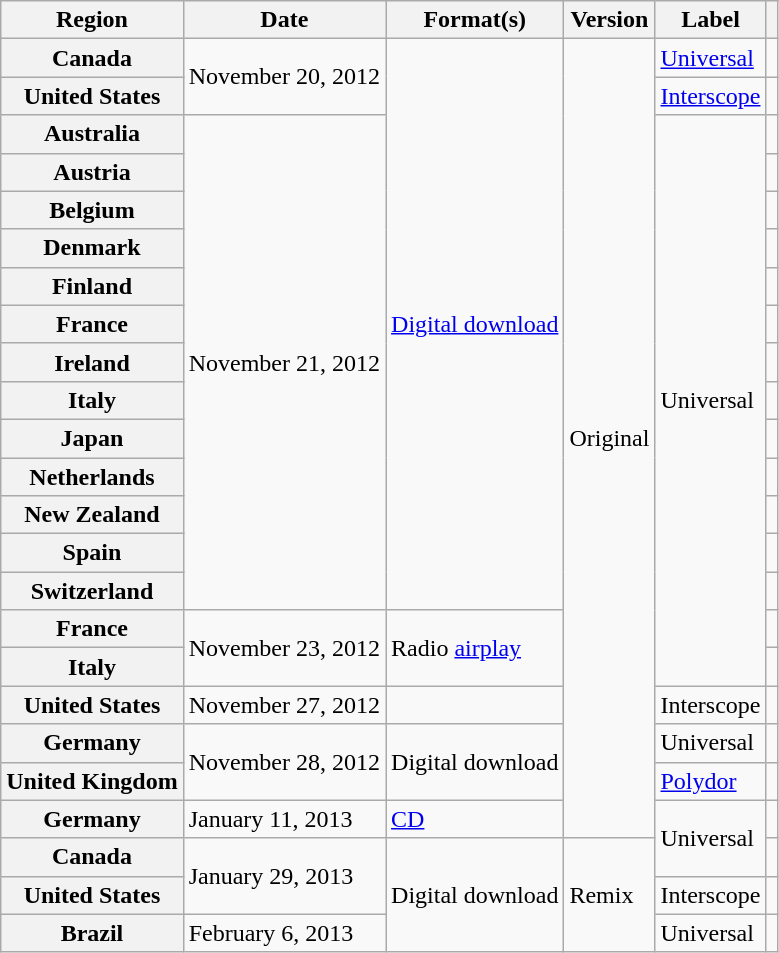<table class="wikitable plainrowheaders">
<tr>
<th scope="col">Region</th>
<th scope="col">Date</th>
<th scope="col">Format(s)</th>
<th scope="col">Version</th>
<th scope="col">Label</th>
<th scope="col"></th>
</tr>
<tr>
<th scope="row">Canada</th>
<td rowspan="2">November 20, 2012</td>
<td rowspan="15"><a href='#'>Digital download</a></td>
<td rowspan="21">Original</td>
<td><a href='#'>Universal</a></td>
<td style="text-align:center;"></td>
</tr>
<tr>
<th scope="row">United States</th>
<td><a href='#'>Interscope</a></td>
<td style="text-align:center;"></td>
</tr>
<tr>
<th scope="row">Australia</th>
<td rowspan="13">November 21, 2012</td>
<td rowspan="15">Universal</td>
<td style="text-align:center;"></td>
</tr>
<tr>
<th scope="row">Austria</th>
<td style="text-align:center;"></td>
</tr>
<tr>
<th scope="row">Belgium</th>
<td style="text-align:center;"></td>
</tr>
<tr>
<th scope="row">Denmark</th>
<td style="text-align:center;"></td>
</tr>
<tr>
<th scope="row">Finland</th>
<td></td>
</tr>
<tr>
<th scope="row">France</th>
<td style="text-align:center;"></td>
</tr>
<tr>
<th scope="row">Ireland</th>
<td style="text-align:center;"></td>
</tr>
<tr>
<th scope="row">Italy</th>
<td style="text-align:center;"></td>
</tr>
<tr>
<th scope="row">Japan</th>
<td style="text-align:center;"></td>
</tr>
<tr>
<th scope="row">Netherlands</th>
<td style="text-align:center;"></td>
</tr>
<tr>
<th scope="row">New Zealand</th>
<td style="text-align:center;"></td>
</tr>
<tr>
<th scope="row">Spain</th>
<td style="text-align:center;"></td>
</tr>
<tr>
<th scope="row">Switzerland</th>
<td style="text-align:center;"></td>
</tr>
<tr>
<th scope="row">France</th>
<td rowspan="2">November 23, 2012</td>
<td rowspan="2">Radio <a href='#'>airplay</a></td>
<td style="text-align:center;"></td>
</tr>
<tr>
<th scope="row">Italy</th>
<td style="text-align:center;"></td>
</tr>
<tr>
<th scope="row">United States</th>
<td>November 27, 2012</td>
<td></td>
<td>Interscope</td>
<td style="text-align:center;"></td>
</tr>
<tr>
<th scope="row">Germany</th>
<td rowspan="2">November 28, 2012</td>
<td rowspan="2">Digital download</td>
<td>Universal</td>
<td style="text-align:center;"></td>
</tr>
<tr>
<th scope="row">United Kingdom</th>
<td><a href='#'>Polydor</a></td>
<td style="text-align:center;"></td>
</tr>
<tr>
<th scope="row">Germany</th>
<td>January 11, 2013</td>
<td><a href='#'>CD</a></td>
<td rowspan="2">Universal</td>
<td style="text-align:center;"></td>
</tr>
<tr>
<th scope="row">Canada</th>
<td rowspan="2">January 29, 2013</td>
<td rowspan="3">Digital download</td>
<td rowspan="3">Remix</td>
<td style="text-align:center;"></td>
</tr>
<tr>
<th scope="row">United States</th>
<td>Interscope</td>
<td style="text-align:center;"></td>
</tr>
<tr>
<th scope="row">Brazil</th>
<td>February 6, 2013</td>
<td>Universal</td>
<td style="text-align:center;"></td>
</tr>
</table>
